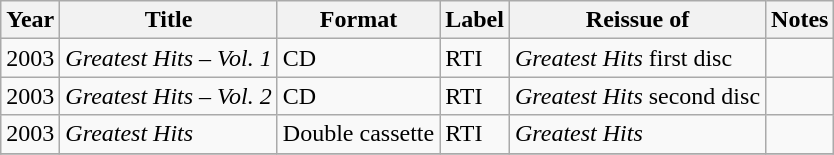<table class=wikitable>
<tr>
<th>Year</th>
<th>Title</th>
<th>Format</th>
<th>Label</th>
<th>Reissue of</th>
<th>Notes</th>
</tr>
<tr>
<td>2003</td>
<td><em>Greatest Hits – Vol. 1</em></td>
<td>CD</td>
<td>RTI</td>
<td><em>Greatest Hits</em> first disc</td>
<td></td>
</tr>
<tr>
<td>2003</td>
<td><em>Greatest Hits – Vol. 2</em></td>
<td>CD</td>
<td>RTI</td>
<td><em>Greatest Hits</em> second disc</td>
<td></td>
</tr>
<tr>
<td>2003</td>
<td><em>Greatest Hits</em></td>
<td>Double cassette</td>
<td>RTI</td>
<td><em>Greatest Hits</em></td>
<td></td>
</tr>
<tr>
</tr>
</table>
